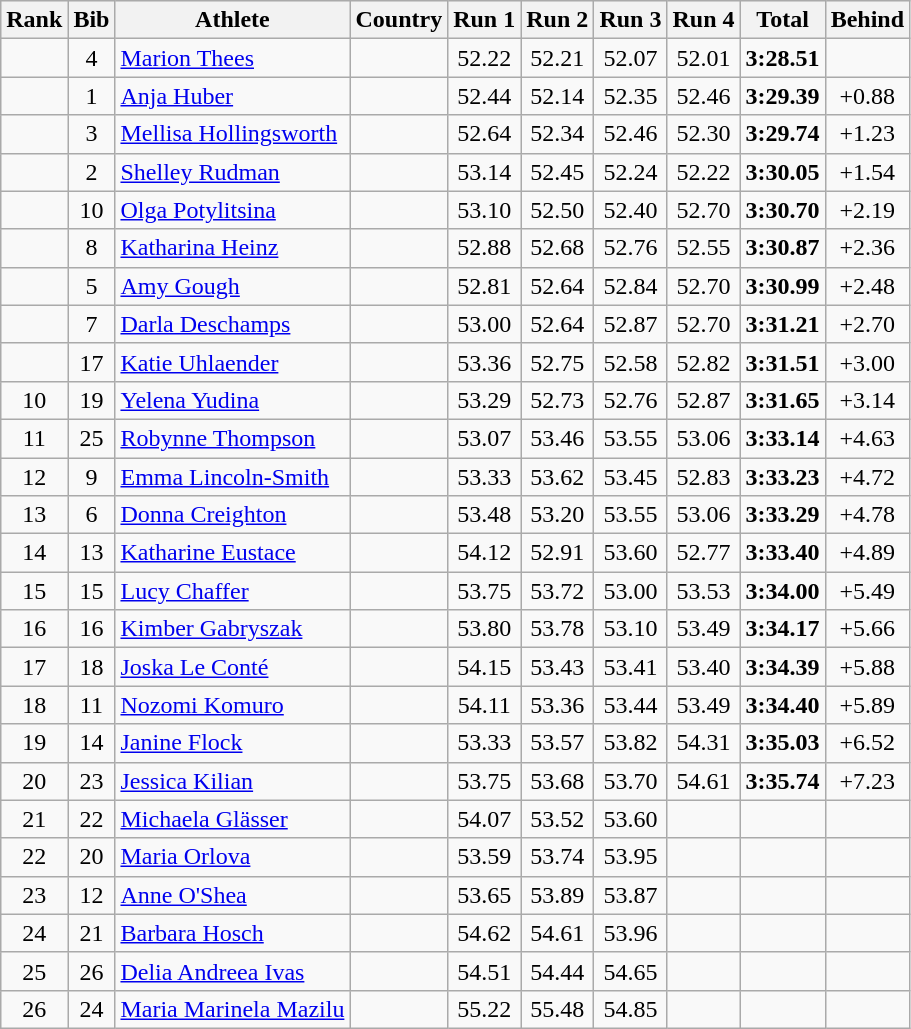<table class="wikitable sortable" style="text-align:center">
<tr bgcolor=efefef>
<th>Rank</th>
<th>Bib</th>
<th>Athlete</th>
<th>Country</th>
<th>Run 1</th>
<th>Run 2</th>
<th>Run 3</th>
<th>Run 4</th>
<th>Total</th>
<th>Behind</th>
</tr>
<tr>
<td></td>
<td>4</td>
<td align=left><a href='#'>Marion Thees</a></td>
<td align=left></td>
<td>52.22</td>
<td>52.21</td>
<td>52.07</td>
<td>52.01</td>
<td><strong>3:28.51</strong></td>
<td></td>
</tr>
<tr>
<td></td>
<td>1</td>
<td align=left><a href='#'>Anja Huber</a></td>
<td align=left></td>
<td>52.44</td>
<td>52.14</td>
<td>52.35</td>
<td>52.46</td>
<td><strong>3:29.39</strong></td>
<td>+0.88</td>
</tr>
<tr>
<td></td>
<td>3</td>
<td align=left><a href='#'>Mellisa Hollingsworth</a></td>
<td align=left></td>
<td>52.64</td>
<td>52.34</td>
<td>52.46</td>
<td>52.30</td>
<td><strong>3:29.74</strong></td>
<td>+1.23</td>
</tr>
<tr>
<td></td>
<td>2</td>
<td align=left><a href='#'>Shelley Rudman</a></td>
<td align=left></td>
<td>53.14</td>
<td>52.45</td>
<td>52.24</td>
<td>52.22</td>
<td><strong>3:30.05</strong></td>
<td>+1.54</td>
</tr>
<tr>
<td></td>
<td>10</td>
<td align=left><a href='#'>Olga Potylitsina</a></td>
<td align=left></td>
<td>53.10</td>
<td>52.50</td>
<td>52.40</td>
<td>52.70</td>
<td><strong>3:30.70</strong></td>
<td>+2.19</td>
</tr>
<tr>
<td></td>
<td>8</td>
<td align=left><a href='#'>Katharina Heinz</a></td>
<td align=left></td>
<td>52.88</td>
<td>52.68</td>
<td>52.76</td>
<td>52.55</td>
<td><strong>3:30.87</strong></td>
<td>+2.36</td>
</tr>
<tr>
<td></td>
<td>5</td>
<td align=left><a href='#'>Amy Gough</a></td>
<td align=left></td>
<td>52.81</td>
<td>52.64</td>
<td>52.84</td>
<td>52.70</td>
<td><strong>3:30.99</strong></td>
<td>+2.48</td>
</tr>
<tr>
<td></td>
<td>7</td>
<td align=left><a href='#'>Darla Deschamps</a></td>
<td align=left></td>
<td>53.00</td>
<td>52.64</td>
<td>52.87</td>
<td>52.70</td>
<td><strong>3:31.21</strong></td>
<td>+2.70</td>
</tr>
<tr>
<td></td>
<td>17</td>
<td align=left><a href='#'>Katie Uhlaender</a></td>
<td align=left></td>
<td>53.36</td>
<td>52.75</td>
<td>52.58</td>
<td>52.82</td>
<td><strong>3:31.51</strong></td>
<td>+3.00</td>
</tr>
<tr>
<td>10</td>
<td>19</td>
<td align=left><a href='#'>Yelena Yudina</a></td>
<td align=left></td>
<td>53.29</td>
<td>52.73</td>
<td>52.76</td>
<td>52.87</td>
<td><strong>3:31.65</strong></td>
<td>+3.14</td>
</tr>
<tr>
<td>11</td>
<td>25</td>
<td align=left><a href='#'>Robynne Thompson</a></td>
<td align=left></td>
<td>53.07</td>
<td>53.46</td>
<td>53.55</td>
<td>53.06</td>
<td><strong>3:33.14</strong></td>
<td>+4.63</td>
</tr>
<tr>
<td>12</td>
<td>9</td>
<td align=left><a href='#'>Emma Lincoln-Smith</a></td>
<td align=left></td>
<td>53.33</td>
<td>53.62</td>
<td>53.45</td>
<td>52.83</td>
<td><strong>3:33.23</strong></td>
<td>+4.72</td>
</tr>
<tr>
<td>13</td>
<td>6</td>
<td align=left><a href='#'>Donna Creighton</a></td>
<td align=left></td>
<td>53.48</td>
<td>53.20</td>
<td>53.55</td>
<td>53.06</td>
<td><strong>3:33.29</strong></td>
<td>+4.78</td>
</tr>
<tr>
<td>14</td>
<td>13</td>
<td align=left><a href='#'>Katharine Eustace</a></td>
<td align=left></td>
<td>54.12</td>
<td>52.91</td>
<td>53.60</td>
<td>52.77</td>
<td><strong>3:33.40</strong></td>
<td>+4.89</td>
</tr>
<tr>
<td>15</td>
<td>15</td>
<td align=left><a href='#'>Lucy Chaffer</a></td>
<td align=left></td>
<td>53.75</td>
<td>53.72</td>
<td>53.00</td>
<td>53.53</td>
<td><strong>3:34.00</strong></td>
<td>+5.49</td>
</tr>
<tr>
<td>16</td>
<td>16</td>
<td align=left><a href='#'>Kimber Gabryszak</a></td>
<td align=left></td>
<td>53.80</td>
<td>53.78</td>
<td>53.10</td>
<td>53.49</td>
<td><strong>3:34.17</strong></td>
<td>+5.66</td>
</tr>
<tr>
<td>17</td>
<td>18</td>
<td align=left><a href='#'>Joska Le Conté</a></td>
<td align=left></td>
<td>54.15</td>
<td>53.43</td>
<td>53.41</td>
<td>53.40</td>
<td><strong>3:34.39</strong></td>
<td>+5.88</td>
</tr>
<tr>
<td>18</td>
<td>11</td>
<td align=left><a href='#'>Nozomi Komuro</a></td>
<td align=left></td>
<td>54.11</td>
<td>53.36</td>
<td>53.44</td>
<td>53.49</td>
<td><strong>3:34.40</strong></td>
<td>+5.89</td>
</tr>
<tr>
<td>19</td>
<td>14</td>
<td align=left><a href='#'>Janine Flock</a></td>
<td align=left></td>
<td>53.33</td>
<td>53.57</td>
<td>53.82</td>
<td>54.31</td>
<td><strong>3:35.03</strong></td>
<td>+6.52</td>
</tr>
<tr>
<td>20</td>
<td>23</td>
<td align=left><a href='#'>Jessica Kilian</a></td>
<td align=left></td>
<td>53.75</td>
<td>53.68</td>
<td>53.70</td>
<td>54.61</td>
<td><strong>3:35.74</strong></td>
<td>+7.23</td>
</tr>
<tr>
<td>21</td>
<td>22</td>
<td align=left><a href='#'>Michaela Glässer</a></td>
<td align=left></td>
<td>54.07</td>
<td>53.52</td>
<td>53.60</td>
<td></td>
<td><strong></strong></td>
<td></td>
</tr>
<tr>
<td>22</td>
<td>20</td>
<td align=left><a href='#'>Maria Orlova</a></td>
<td align=left></td>
<td>53.59</td>
<td>53.74</td>
<td>53.95</td>
<td></td>
<td><strong></strong></td>
<td></td>
</tr>
<tr>
<td>23</td>
<td>12</td>
<td align=left><a href='#'>Anne O'Shea</a></td>
<td align=left></td>
<td>53.65</td>
<td>53.89</td>
<td>53.87</td>
<td></td>
<td><strong></strong></td>
<td></td>
</tr>
<tr>
<td>24</td>
<td>21</td>
<td align=left><a href='#'>Barbara Hosch</a></td>
<td align=left></td>
<td>54.62</td>
<td>54.61</td>
<td>53.96</td>
<td></td>
<td><strong></strong></td>
<td></td>
</tr>
<tr>
<td>25</td>
<td>26</td>
<td align=left><a href='#'>Delia Andreea Ivas</a></td>
<td align=left></td>
<td>54.51</td>
<td>54.44</td>
<td>54.65</td>
<td></td>
<td><strong></strong></td>
<td></td>
</tr>
<tr>
<td>26</td>
<td>24</td>
<td align=left><a href='#'>Maria Marinela Mazilu</a></td>
<td align=left></td>
<td>55.22</td>
<td>55.48</td>
<td>54.85</td>
<td></td>
<td><strong></strong></td>
<td></td>
</tr>
</table>
